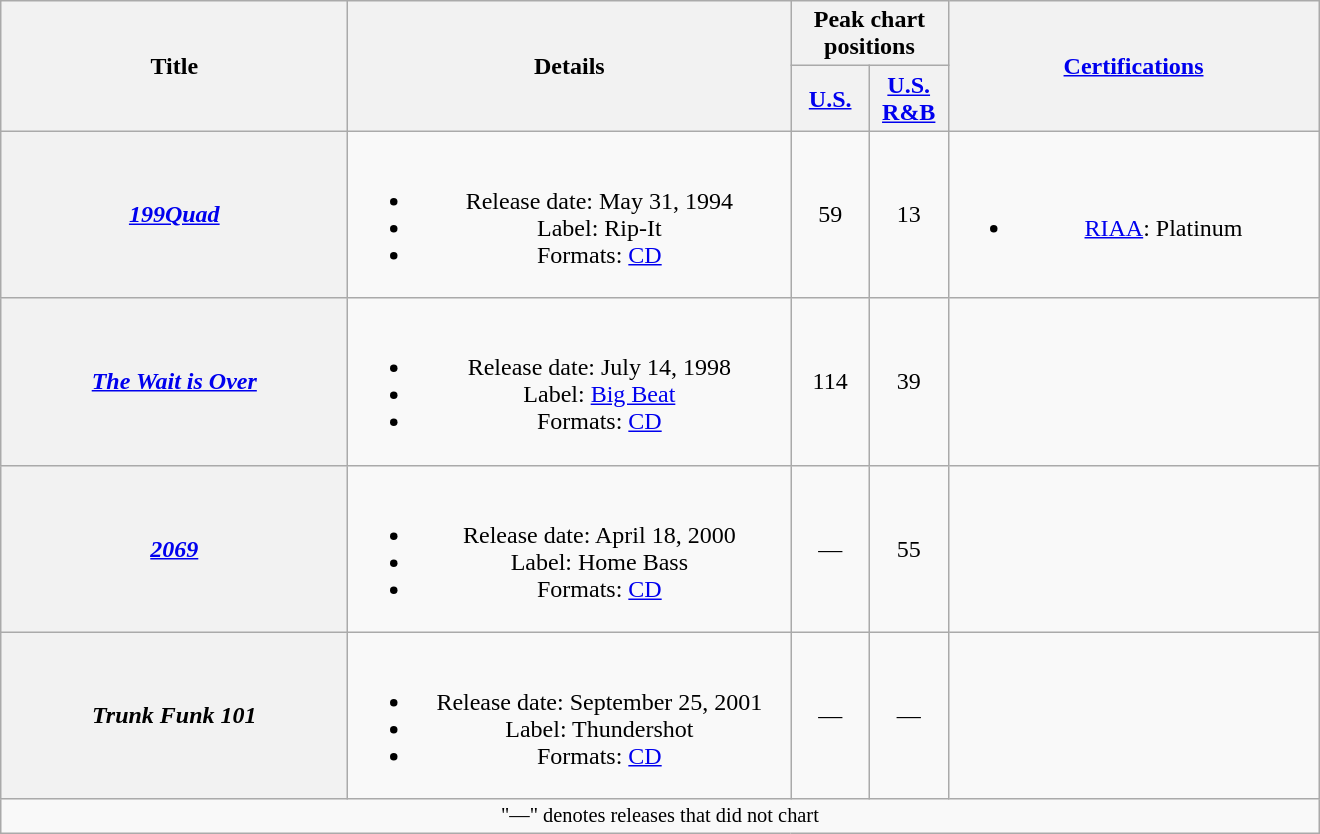<table class="wikitable plainrowheaders" style="text-align:center;">
<tr>
<th rowspan="2" style="width:14em;">Title</th>
<th rowspan="2" style="width:18em;">Details</th>
<th colspan="2">Peak chart positions</th>
<th scope="col" rowspan="2" style="width:15em;"><a href='#'>Certifications</a></th>
</tr>
<tr>
<th style="width:45px;"><a href='#'>U.S.</a></th>
<th style="width:45px;"><a href='#'>U.S.<br>R&B</a></th>
</tr>
<tr>
<th scope="row"><em><a href='#'>199Quad</a></em></th>
<td><br><ul><li>Release date: May 31, 1994</li><li>Label: Rip-It</li><li>Formats: <a href='#'>CD</a></li></ul></td>
<td>59</td>
<td>13</td>
<td><br><ul><li><a href='#'>RIAA</a>: Platinum</li></ul></td>
</tr>
<tr>
<th scope="row"><em><a href='#'>The Wait is Over</a></em></th>
<td><br><ul><li>Release date: July 14, 1998</li><li>Label: <a href='#'>Big Beat</a></li><li>Formats: <a href='#'>CD</a></li></ul></td>
<td>114</td>
<td>39</td>
<td></td>
</tr>
<tr>
<th scope="row"><em><a href='#'>2069</a></em></th>
<td><br><ul><li>Release date: April 18, 2000</li><li>Label: Home Bass</li><li>Formats: <a href='#'>CD</a></li></ul></td>
<td>—</td>
<td>55</td>
<td></td>
</tr>
<tr>
<th scope="row"><em>Trunk Funk 101</em></th>
<td><br><ul><li>Release date: September 25, 2001</li><li>Label: Thundershot</li><li>Formats: <a href='#'>CD</a></li></ul></td>
<td>—</td>
<td>—</td>
<td></td>
</tr>
<tr>
<td colspan="15" style="font-size:85%">"—" denotes releases that did not chart</td>
</tr>
</table>
